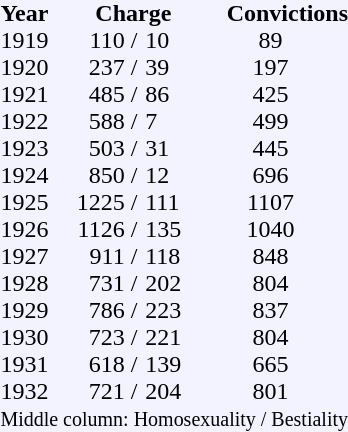<table border="0" align="right" cellspacing="0" cellpadding="0" style="margin:0px 0px 15px 30px; background:#F3F3FF">
<tr>
<th align="left">Year</th>
<th colspan="3" align="center">   Charge </th>
<th valign="top" align="right">Convictions</th>
</tr>
<tr>
<td>1919</td>
<td align="right">110 </td>
<td>/</td>
<td> 10</td>
<td align="center">89</td>
</tr>
<tr>
<td>1920</td>
<td align="right">237 </td>
<td>/</td>
<td> 39</td>
<td align="center">197</td>
</tr>
<tr>
<td>1921</td>
<td align="right">485 </td>
<td>/</td>
<td> 86</td>
<td align="center">425</td>
</tr>
<tr>
<td>1922</td>
<td align="right">588 </td>
<td>/</td>
<td> 7</td>
<td align="center">499</td>
</tr>
<tr>
<td>1923</td>
<td align="right">503 </td>
<td>/</td>
<td> 31</td>
<td align="center">445</td>
</tr>
<tr>
<td>1924</td>
<td align="right">850 </td>
<td>/</td>
<td> 12</td>
<td align="center">696</td>
</tr>
<tr>
<td>1925</td>
<td align="right">1225 </td>
<td>/</td>
<td> 111</td>
<td align="center">1107</td>
</tr>
<tr>
<td>1926</td>
<td align="right">1126 </td>
<td>/</td>
<td> 135</td>
<td align="center">1040</td>
</tr>
<tr>
<td>1927</td>
<td align="right">911 </td>
<td>/</td>
<td> 118</td>
<td align="center">848</td>
</tr>
<tr>
<td>1928</td>
<td align="right">731 </td>
<td>/</td>
<td> 202</td>
<td align="center">804</td>
</tr>
<tr>
<td>1929</td>
<td align="right">786 </td>
<td>/</td>
<td> 223</td>
<td align="center">837</td>
</tr>
<tr>
<td>1930</td>
<td align="right">723 </td>
<td>/</td>
<td> 221</td>
<td align="center">804</td>
</tr>
<tr>
<td>1931</td>
<td align="right">618 </td>
<td>/</td>
<td> 139</td>
<td align="center">665</td>
</tr>
<tr>
<td>1932</td>
<td align="right">721 </td>
<td>/</td>
<td> 204</td>
<td align="center">801</td>
</tr>
<tr>
<td colspan="5"><small>Middle column: Homosexuality / Bestiality</small></td>
</tr>
<tr>
</tr>
</table>
